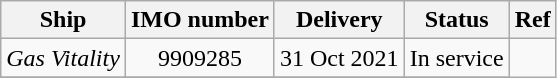<table class ="wikitable" style="text-align:center">
<tr class =>
<th>Ship</th>
<th>IMO number</th>
<th>Delivery</th>
<th>Status</th>
<th>Ref</th>
</tr>
<tr ! colspan="5" style="text-align:center" |  >
<td><em>Gas Vitality</em></td>
<td>9909285</td>
<td>31 Oct 2021</td>
<td>In service</td>
</tr>
<tr>
</tr>
</table>
